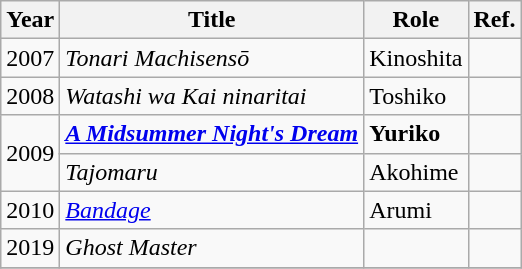<table class="wikitable">
<tr>
<th>Year</th>
<th>Title</th>
<th>Role</th>
<th>Ref.</th>
</tr>
<tr>
<td>2007</td>
<td><em>Tonari Machisensō</em></td>
<td>Kinoshita</td>
<td></td>
</tr>
<tr>
<td>2008</td>
<td><em>Watashi wa Kai ninaritai</em></td>
<td>Toshiko</td>
<td></td>
</tr>
<tr>
<td rowspan="2">2009</td>
<td><strong><em><a href='#'>A Midsummer Night's Dream</a></em></strong></td>
<td><strong>Yuriko</strong></td>
<td></td>
</tr>
<tr>
<td><em>Tajomaru</em></td>
<td>Akohime</td>
<td></td>
</tr>
<tr>
<td>2010</td>
<td><em><a href='#'>Bandage</a></em></td>
<td>Arumi</td>
<td></td>
</tr>
<tr>
<td>2019</td>
<td><em>Ghost Master</em></td>
<td></td>
<td></td>
</tr>
<tr>
</tr>
</table>
